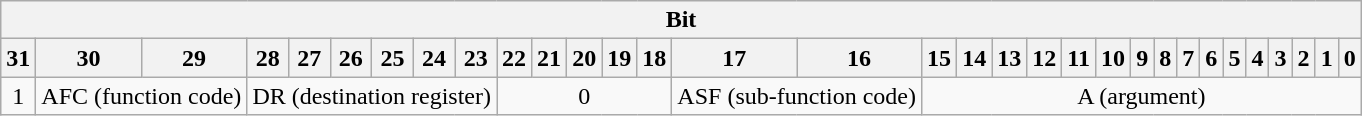<table class="wikitable" style="text-align:center;">
<tr>
<th colspan=32>Bit</th>
</tr>
<tr>
<th>31</th>
<th>30</th>
<th>29</th>
<th>28</th>
<th>27</th>
<th>26</th>
<th>25</th>
<th>24</th>
<th>23</th>
<th>22</th>
<th>21</th>
<th>20</th>
<th>19</th>
<th>18</th>
<th>17</th>
<th>16</th>
<th>15</th>
<th>14</th>
<th>13</th>
<th>12</th>
<th>11</th>
<th>10</th>
<th>9</th>
<th>8</th>
<th>7</th>
<th>6</th>
<th>5</th>
<th>4</th>
<th>3</th>
<th>2</th>
<th>1</th>
<th>0</th>
</tr>
<tr>
<td>1</td>
<td colspan=2>AFC (function code)</td>
<td colspan=6>DR (destination register)</td>
<td colspan=5>0</td>
<td colspan=2>ASF (sub-function code)</td>
<td colspan=16>A (argument)</td>
</tr>
</table>
